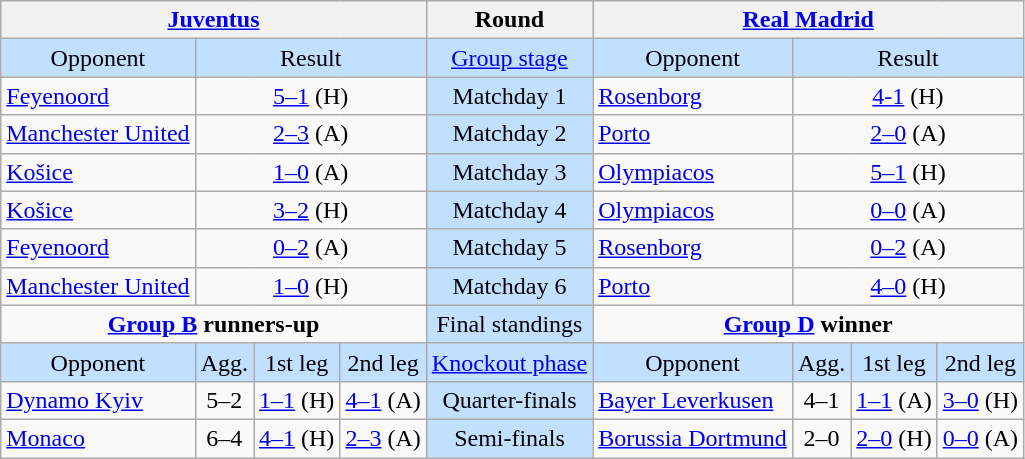<table class="wikitable" style="text-align:center">
<tr>
<th colspan=4> <a href='#'>Juventus</a></th>
<th>Round</th>
<th colspan=4> <a href='#'>Real Madrid</a></th>
</tr>
<tr style="background:#c1e0ff">
<td>Opponent</td>
<td colspan=3>Result</td>
<td><a href='#'>Group stage</a></td>
<td>Opponent</td>
<td colspan=3>Result</td>
</tr>
<tr>
<td align=left> <a href='#'>Feyenoord</a></td>
<td colspan=3><a href='#'>5–1</a> (H)</td>
<td style="background:#c1e0ff">Matchday 1</td>
<td align=left> <a href='#'>Rosenborg</a></td>
<td colspan=3><a href='#'>4-1</a> (H)</td>
</tr>
<tr>
<td align=left> <a href='#'>Manchester United</a></td>
<td colspan=3><a href='#'>2–3</a> (A)</td>
<td style="background:#c1e0ff;">Matchday 2</td>
<td align=left> <a href='#'>Porto</a></td>
<td colspan=3><a href='#'>2–0</a> (A)</td>
</tr>
<tr>
<td align=left> <a href='#'>Košice</a></td>
<td colspan=3><a href='#'>1–0</a> (A)</td>
<td style="background:#c1e0ff;">Matchday 3</td>
<td align=left> <a href='#'>Olympiacos</a></td>
<td colspan=3><a href='#'>5–1</a> (H)</td>
</tr>
<tr>
<td align=left> <a href='#'>Košice</a></td>
<td colspan=3><a href='#'>3–2</a> (H)</td>
<td style="background:#c1e0ff;">Matchday 4</td>
<td align=left> <a href='#'>Olympiacos</a></td>
<td colspan=3><a href='#'>0–0</a> (A)</td>
</tr>
<tr>
<td align=left> <a href='#'>Feyenoord</a></td>
<td colspan=3><a href='#'>0–2</a> (A)</td>
<td style="background:#c1e0ff;">Matchday 5</td>
<td align=left> <a href='#'>Rosenborg</a></td>
<td colspan=3><a href='#'>0–2</a> (A)</td>
</tr>
<tr>
<td align=left> <a href='#'>Manchester United</a></td>
<td colspan=3><a href='#'>1–0</a> (H)</td>
<td style="background:#c1e0ff;">Matchday 6</td>
<td align=left> <a href='#'>Porto</a></td>
<td colspan=3><a href='#'>4–0</a> (H)</td>
</tr>
<tr>
<td colspan="4" style="text-align:center; vertical-align:top;"><strong><a href='#'>Group B</a> runners-up</strong><br></td>
<td style="background:#c1e0ff;">Final standings</td>
<td colspan="4" style="text-align:center; vertical-align:top;"><strong><a href='#'>Group D</a> winner</strong><br></td>
</tr>
<tr style="background:#c1e0ff;">
<td>Opponent</td>
<td>Agg.</td>
<td>1st leg</td>
<td>2nd leg</td>
<td><a href='#'>Knockout phase</a></td>
<td>Opponent</td>
<td>Agg.</td>
<td>1st leg</td>
<td>2nd leg</td>
</tr>
<tr>
<td align=left> <a href='#'>Dynamo Kyiv</a></td>
<td>5–2</td>
<td><a href='#'>1–1</a> (H)</td>
<td><a href='#'>4–1</a> (A)</td>
<td style="background:#c1e0ff;">Quarter-finals</td>
<td align=left> <a href='#'>Bayer Leverkusen</a></td>
<td>4–1</td>
<td><a href='#'>1–1</a> (A)</td>
<td><a href='#'>3–0</a> (H)</td>
</tr>
<tr>
<td align=left> <a href='#'>Monaco</a></td>
<td>6–4</td>
<td><a href='#'>4–1</a> (H)</td>
<td><a href='#'>2–3</a> (A)</td>
<td style="background:#c1e0ff;">Semi-finals</td>
<td align=left> <a href='#'>Borussia Dortmund</a></td>
<td>2–0</td>
<td><a href='#'>2–0</a> (H)</td>
<td><a href='#'>0–0</a> (A)</td>
</tr>
</table>
